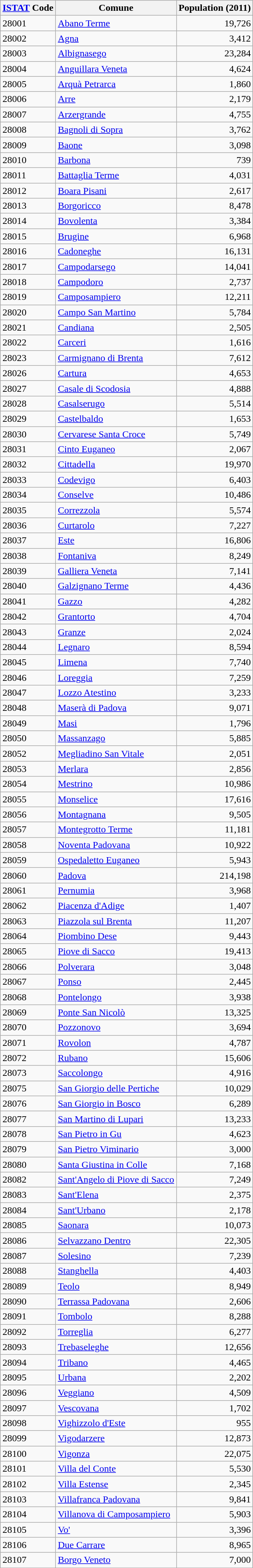<table class="wikitable sortable">
<tr>
<th><a href='#'>ISTAT</a> Code</th>
<th>Comune</th>
<th>Population (2011)</th>
</tr>
<tr>
<td>28001</td>
<td><a href='#'>Abano Terme</a></td>
<td align="right">19,726</td>
</tr>
<tr>
<td>28002</td>
<td><a href='#'>Agna</a></td>
<td align="right">3,412</td>
</tr>
<tr>
<td>28003</td>
<td><a href='#'>Albignasego</a></td>
<td align="right">23,284</td>
</tr>
<tr>
<td>28004</td>
<td><a href='#'>Anguillara Veneta</a></td>
<td align="right">4,624</td>
</tr>
<tr>
<td>28005</td>
<td><a href='#'>Arquà Petrarca</a></td>
<td align="right">1,860</td>
</tr>
<tr>
<td>28006</td>
<td><a href='#'>Arre</a></td>
<td align="right">2,179</td>
</tr>
<tr>
<td>28007</td>
<td><a href='#'>Arzergrande</a></td>
<td align="right">4,755</td>
</tr>
<tr>
<td>28008</td>
<td><a href='#'>Bagnoli di Sopra</a></td>
<td align="right">3,762</td>
</tr>
<tr>
<td>28009</td>
<td><a href='#'>Baone</a></td>
<td align="right">3,098</td>
</tr>
<tr>
<td>28010</td>
<td><a href='#'>Barbona</a></td>
<td align="right">739</td>
</tr>
<tr>
<td>28011</td>
<td><a href='#'>Battaglia Terme</a></td>
<td align="right">4,031</td>
</tr>
<tr>
<td>28012</td>
<td><a href='#'>Boara Pisani</a></td>
<td align="right">2,617</td>
</tr>
<tr>
<td>28013</td>
<td><a href='#'>Borgoricco</a></td>
<td align="right">8,478</td>
</tr>
<tr>
<td>28014</td>
<td><a href='#'>Bovolenta</a></td>
<td align="right">3,384</td>
</tr>
<tr>
<td>28015</td>
<td><a href='#'>Brugine</a></td>
<td align="right">6,968</td>
</tr>
<tr>
<td>28016</td>
<td><a href='#'>Cadoneghe</a></td>
<td align="right">16,131</td>
</tr>
<tr>
<td>28017</td>
<td><a href='#'>Campodarsego</a></td>
<td align="right">14,041</td>
</tr>
<tr>
<td>28018</td>
<td><a href='#'>Campodoro</a></td>
<td align="right">2,737</td>
</tr>
<tr>
<td>28019</td>
<td><a href='#'>Camposampiero</a></td>
<td align="right">12,211</td>
</tr>
<tr>
<td>28020</td>
<td><a href='#'>Campo San Martino</a></td>
<td align="right">5,784</td>
</tr>
<tr>
<td>28021</td>
<td><a href='#'>Candiana</a></td>
<td align="right">2,505</td>
</tr>
<tr>
<td>28022</td>
<td><a href='#'>Carceri</a></td>
<td align="right">1,616</td>
</tr>
<tr>
<td>28023</td>
<td><a href='#'>Carmignano di Brenta</a></td>
<td align="right">7,612</td>
</tr>
<tr>
<td>28026</td>
<td><a href='#'>Cartura</a></td>
<td align="right">4,653</td>
</tr>
<tr>
<td>28027</td>
<td><a href='#'>Casale di Scodosia</a></td>
<td align="right">4,888</td>
</tr>
<tr>
<td>28028</td>
<td><a href='#'>Casalserugo</a></td>
<td align="right">5,514</td>
</tr>
<tr>
<td>28029</td>
<td><a href='#'>Castelbaldo</a></td>
<td align="right">1,653</td>
</tr>
<tr>
<td>28030</td>
<td><a href='#'>Cervarese Santa Croce</a></td>
<td align="right">5,749</td>
</tr>
<tr>
<td>28031</td>
<td><a href='#'>Cinto Euganeo</a></td>
<td align="right">2,067</td>
</tr>
<tr>
<td>28032</td>
<td><a href='#'>Cittadella</a></td>
<td align="right">19,970</td>
</tr>
<tr>
<td>28033</td>
<td><a href='#'>Codevigo</a></td>
<td align="right">6,403</td>
</tr>
<tr>
<td>28034</td>
<td><a href='#'>Conselve</a></td>
<td align="right">10,486</td>
</tr>
<tr>
<td>28035</td>
<td><a href='#'>Correzzola</a></td>
<td align="right">5,574</td>
</tr>
<tr>
<td>28036</td>
<td><a href='#'>Curtarolo</a></td>
<td align="right">7,227</td>
</tr>
<tr>
<td>28037</td>
<td><a href='#'>Este</a></td>
<td align="right">16,806</td>
</tr>
<tr>
<td>28038</td>
<td><a href='#'>Fontaniva</a></td>
<td align="right">8,249</td>
</tr>
<tr>
<td>28039</td>
<td><a href='#'>Galliera Veneta</a></td>
<td align="right">7,141</td>
</tr>
<tr>
<td>28040</td>
<td><a href='#'>Galzignano Terme</a></td>
<td align="right">4,436</td>
</tr>
<tr>
<td>28041</td>
<td><a href='#'>Gazzo</a></td>
<td align="right">4,282</td>
</tr>
<tr>
<td>28042</td>
<td><a href='#'>Grantorto</a></td>
<td align="right">4,704</td>
</tr>
<tr>
<td>28043</td>
<td><a href='#'>Granze</a></td>
<td align="right">2,024</td>
</tr>
<tr>
<td>28044</td>
<td><a href='#'>Legnaro</a></td>
<td align="right">8,594</td>
</tr>
<tr>
<td>28045</td>
<td><a href='#'>Limena</a></td>
<td align="right">7,740</td>
</tr>
<tr>
<td>28046</td>
<td><a href='#'>Loreggia</a></td>
<td align="right">7,259</td>
</tr>
<tr>
<td>28047</td>
<td><a href='#'>Lozzo Atestino</a></td>
<td align="right">3,233</td>
</tr>
<tr>
<td>28048</td>
<td><a href='#'>Maserà di Padova</a></td>
<td align="right">9,071</td>
</tr>
<tr>
<td>28049</td>
<td><a href='#'>Masi</a></td>
<td align="right">1,796</td>
</tr>
<tr>
<td>28050</td>
<td><a href='#'>Massanzago</a></td>
<td align="right">5,885</td>
</tr>
<tr>
<td>28052</td>
<td><a href='#'>Megliadino San Vitale</a></td>
<td align="right">2,051</td>
</tr>
<tr>
<td>28053</td>
<td><a href='#'>Merlara</a></td>
<td align="right">2,856</td>
</tr>
<tr>
<td>28054</td>
<td><a href='#'>Mestrino</a></td>
<td align="right">10,986</td>
</tr>
<tr>
<td>28055</td>
<td><a href='#'>Monselice</a></td>
<td align="right">17,616</td>
</tr>
<tr>
<td>28056</td>
<td><a href='#'>Montagnana</a></td>
<td align="right">9,505</td>
</tr>
<tr>
<td>28057</td>
<td><a href='#'>Montegrotto Terme</a></td>
<td align="right">11,181</td>
</tr>
<tr>
<td>28058</td>
<td><a href='#'>Noventa Padovana</a></td>
<td align="right">10,922</td>
</tr>
<tr>
<td>28059</td>
<td><a href='#'>Ospedaletto Euganeo</a></td>
<td align="right">5,943</td>
</tr>
<tr>
<td>28060</td>
<td><a href='#'>Padova</a></td>
<td align="right">214,198</td>
</tr>
<tr>
<td>28061</td>
<td><a href='#'>Pernumia</a></td>
<td align="right">3,968</td>
</tr>
<tr>
<td>28062</td>
<td><a href='#'>Piacenza d'Adige</a></td>
<td align="right">1,407</td>
</tr>
<tr>
<td>28063</td>
<td><a href='#'>Piazzola sul Brenta</a></td>
<td align="right">11,207</td>
</tr>
<tr>
<td>28064</td>
<td><a href='#'>Piombino Dese</a></td>
<td align="right">9,443</td>
</tr>
<tr>
<td>28065</td>
<td><a href='#'>Piove di Sacco</a></td>
<td align="right">19,413</td>
</tr>
<tr>
<td>28066</td>
<td><a href='#'>Polverara</a></td>
<td align="right">3,048</td>
</tr>
<tr>
<td>28067</td>
<td><a href='#'>Ponso</a></td>
<td align="right">2,445</td>
</tr>
<tr>
<td>28068</td>
<td><a href='#'>Pontelongo</a></td>
<td align="right">3,938</td>
</tr>
<tr>
<td>28069</td>
<td><a href='#'>Ponte San Nicolò</a></td>
<td align="right">13,325</td>
</tr>
<tr>
<td>28070</td>
<td><a href='#'>Pozzonovo</a></td>
<td align="right">3,694</td>
</tr>
<tr>
<td>28071</td>
<td><a href='#'>Rovolon</a></td>
<td align="right">4,787</td>
</tr>
<tr>
<td>28072</td>
<td><a href='#'>Rubano</a></td>
<td align="right">15,606</td>
</tr>
<tr>
<td>28073</td>
<td><a href='#'>Saccolongo</a></td>
<td align="right">4,916</td>
</tr>
<tr>
<td>28075</td>
<td><a href='#'>San Giorgio delle Pertiche</a></td>
<td align="right">10,029</td>
</tr>
<tr>
<td>28076</td>
<td><a href='#'>San Giorgio in Bosco</a></td>
<td align="right">6,289</td>
</tr>
<tr>
<td>28077</td>
<td><a href='#'>San Martino di Lupari</a></td>
<td align="right">13,233</td>
</tr>
<tr>
<td>28078</td>
<td><a href='#'>San Pietro in Gu</a></td>
<td align="right">4,623</td>
</tr>
<tr>
<td>28079</td>
<td><a href='#'>San Pietro Viminario</a></td>
<td align="right">3,000</td>
</tr>
<tr>
<td>28080</td>
<td><a href='#'>Santa Giustina in Colle</a></td>
<td align="right">7,168</td>
</tr>
<tr>
<td>28082</td>
<td><a href='#'>Sant'Angelo di Piove di Sacco</a></td>
<td align="right">7,249</td>
</tr>
<tr>
<td>28083</td>
<td><a href='#'>Sant'Elena</a></td>
<td align="right">2,375</td>
</tr>
<tr>
<td>28084</td>
<td><a href='#'>Sant'Urbano</a></td>
<td align="right">2,178</td>
</tr>
<tr>
<td>28085</td>
<td><a href='#'>Saonara</a></td>
<td align="right">10,073</td>
</tr>
<tr>
<td>28086</td>
<td><a href='#'>Selvazzano Dentro</a></td>
<td align="right">22,305</td>
</tr>
<tr>
<td>28087</td>
<td><a href='#'>Solesino</a></td>
<td align="right">7,239</td>
</tr>
<tr>
<td>28088</td>
<td><a href='#'>Stanghella</a></td>
<td align="right">4,403</td>
</tr>
<tr>
<td>28089</td>
<td><a href='#'>Teolo</a></td>
<td align="right">8,949</td>
</tr>
<tr>
<td>28090</td>
<td><a href='#'>Terrassa Padovana</a></td>
<td align="right">2,606</td>
</tr>
<tr>
<td>28091</td>
<td><a href='#'>Tombolo</a></td>
<td align="right">8,288</td>
</tr>
<tr>
<td>28092</td>
<td><a href='#'>Torreglia</a></td>
<td align="right">6,277</td>
</tr>
<tr>
<td>28093</td>
<td><a href='#'>Trebaseleghe</a></td>
<td align="right">12,656</td>
</tr>
<tr>
<td>28094</td>
<td><a href='#'>Tribano</a></td>
<td align="right">4,465</td>
</tr>
<tr>
<td>28095</td>
<td><a href='#'>Urbana</a></td>
<td align="right">2,202</td>
</tr>
<tr>
<td>28096</td>
<td><a href='#'>Veggiano</a></td>
<td align="right">4,509</td>
</tr>
<tr>
<td>28097</td>
<td><a href='#'>Vescovana</a></td>
<td align="right">1,702</td>
</tr>
<tr>
<td>28098</td>
<td><a href='#'>Vighizzolo d'Este</a></td>
<td align="right">955</td>
</tr>
<tr>
<td>28099</td>
<td><a href='#'>Vigodarzere</a></td>
<td align="right">12,873</td>
</tr>
<tr>
<td>28100</td>
<td><a href='#'>Vigonza</a></td>
<td align="right">22,075</td>
</tr>
<tr>
<td>28101</td>
<td><a href='#'>Villa del Conte</a></td>
<td align="right">5,530</td>
</tr>
<tr>
<td>28102</td>
<td><a href='#'>Villa Estense</a></td>
<td align="right">2,345</td>
</tr>
<tr>
<td>28103</td>
<td><a href='#'>Villafranca Padovana</a></td>
<td align="right">9,841</td>
</tr>
<tr>
<td>28104</td>
<td><a href='#'>Villanova di Camposampiero</a></td>
<td align="right">5,903</td>
</tr>
<tr>
<td>28105</td>
<td><a href='#'>Vo'</a></td>
<td align="right">3,396</td>
</tr>
<tr>
<td>28106</td>
<td><a href='#'>Due Carrare</a></td>
<td align="right">8,965</td>
</tr>
<tr>
<td>28107</td>
<td><a href='#'>Borgo Veneto</a></td>
<td align="right">7,000</td>
</tr>
<tr>
</tr>
</table>
